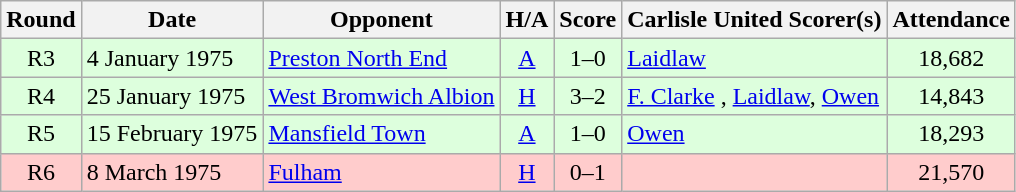<table class="wikitable" style="text-align:center">
<tr>
<th>Round</th>
<th>Date</th>
<th>Opponent</th>
<th>H/A</th>
<th>Score</th>
<th>Carlisle United Scorer(s)</th>
<th>Attendance</th>
</tr>
<tr bgcolor=#ddffdd>
<td>R3</td>
<td align=left>4 January 1975</td>
<td align=left><a href='#'>Preston North End</a></td>
<td><a href='#'>A</a></td>
<td>1–0</td>
<td align=left><a href='#'>Laidlaw</a></td>
<td>18,682</td>
</tr>
<tr bgcolor=#ddffdd>
<td>R4</td>
<td align=left>25 January 1975</td>
<td align=left><a href='#'>West Bromwich Albion</a></td>
<td><a href='#'>H</a></td>
<td>3–2</td>
<td align=left><a href='#'>F. Clarke</a> , <a href='#'>Laidlaw</a>, <a href='#'>Owen</a></td>
<td>14,843</td>
</tr>
<tr bgcolor=#ddffdd>
<td>R5</td>
<td align=left>15 February 1975</td>
<td align=left><a href='#'>Mansfield Town</a></td>
<td><a href='#'>A</a></td>
<td>1–0</td>
<td align=left><a href='#'>Owen</a></td>
<td>18,293</td>
</tr>
<tr bgcolor=#FFCCCC>
<td>R6</td>
<td align=left>8 March 1975</td>
<td align=left><a href='#'>Fulham</a></td>
<td><a href='#'>H</a></td>
<td>0–1</td>
<td align=left></td>
<td>21,570</td>
</tr>
</table>
